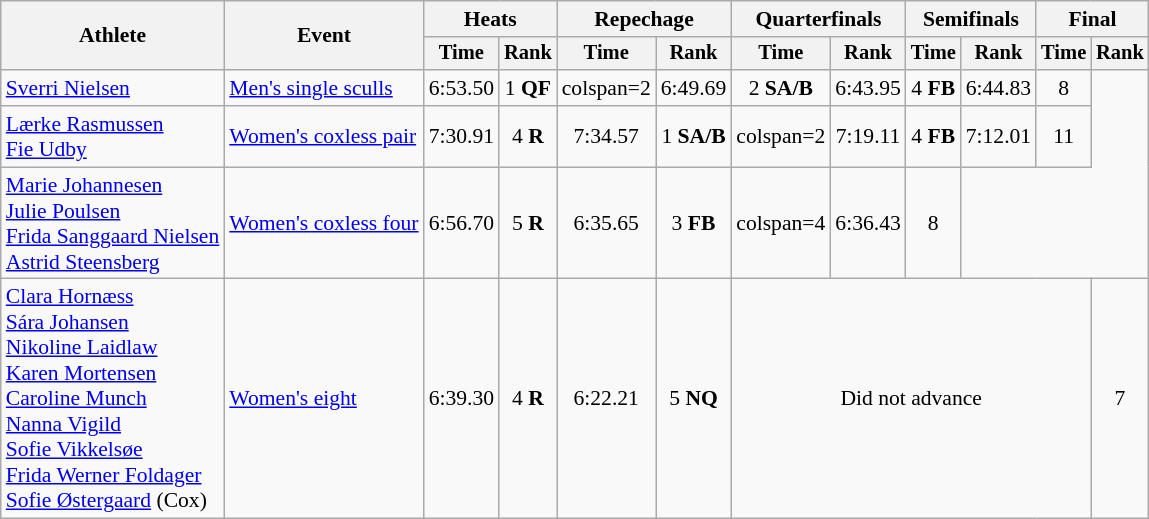<table class=wikitable style=font-size:90%;text-align:center>
<tr>
<th rowspan=2>Athlete</th>
<th rowspan=2>Event</th>
<th colspan=2>Heats</th>
<th colspan=2>Repechage</th>
<th colspan=2>Quarterfinals</th>
<th colspan=2>Semifinals</th>
<th colspan=2>Final</th>
</tr>
<tr style=font-size:95%>
<th>Time</th>
<th>Rank</th>
<th>Time</th>
<th>Rank</th>
<th>Time</th>
<th>Rank</th>
<th>Time</th>
<th>Rank</th>
<th>Time</th>
<th>Rank</th>
</tr>
<tr>
<td align=left><a href='#'>Sverri Nielsen</a></td>
<td align=left><a href='#'>Men's single sculls</a></td>
<td>6:53.50</td>
<td>1 <strong>QF</strong></td>
<td>colspan=2 </td>
<td>6:49.69</td>
<td>2 <strong>SA/B</strong></td>
<td>6:43.95</td>
<td>4 <strong>FB</strong></td>
<td>6:44.83</td>
<td>8</td>
</tr>
<tr>
<td align=left><a href='#'>Lærke Rasmussen</a><br><a href='#'>Fie Udby</a></td>
<td align=left><a href='#'>Women's coxless pair</a></td>
<td>7:30.91</td>
<td>4 <strong>R</strong></td>
<td>7:34.57</td>
<td>1 <strong>SA/B</strong></td>
<td>colspan=2 </td>
<td>7:19.11</td>
<td>4 <strong>FB</strong></td>
<td>7:12.01</td>
<td>11</td>
</tr>
<tr>
<td align=left><a href='#'>Marie Johannesen</a><br><a href='#'>Julie Poulsen</a><br><a href='#'>Frida Sanggaard Nielsen</a><br><a href='#'>Astrid Steensberg</a></td>
<td align=left><a href='#'>Women's coxless four</a></td>
<td>6:56.70</td>
<td>5 <strong>R</strong></td>
<td>6:35.65</td>
<td>3 <strong>FB</strong></td>
<td>colspan=4 </td>
<td>6:36.43</td>
<td>8</td>
</tr>
<tr>
<td align=left><a href='#'>Clara Hornæss</a><br><a href='#'>Sára Johansen</a><br><a href='#'>Nikoline Laidlaw</a><br><a href='#'>Karen Mortensen</a><br><a href='#'>Caroline Munch</a><br><a href='#'>Nanna Vigild</a><br><a href='#'>Sofie Vikkelsøe</a><br><a href='#'>Frida Werner Foldager</a><br><a href='#'>Sofie Østergaard</a> (Cox)</td>
<td align=left><a href='#'>Women's eight</a></td>
<td>6:39.30</td>
<td>4 <strong>R</strong></td>
<td>6:22.21</td>
<td>5 <strong>NQ</strong></td>
<td colspan=5>Did not advance</td>
<td>7</td>
</tr>
</table>
